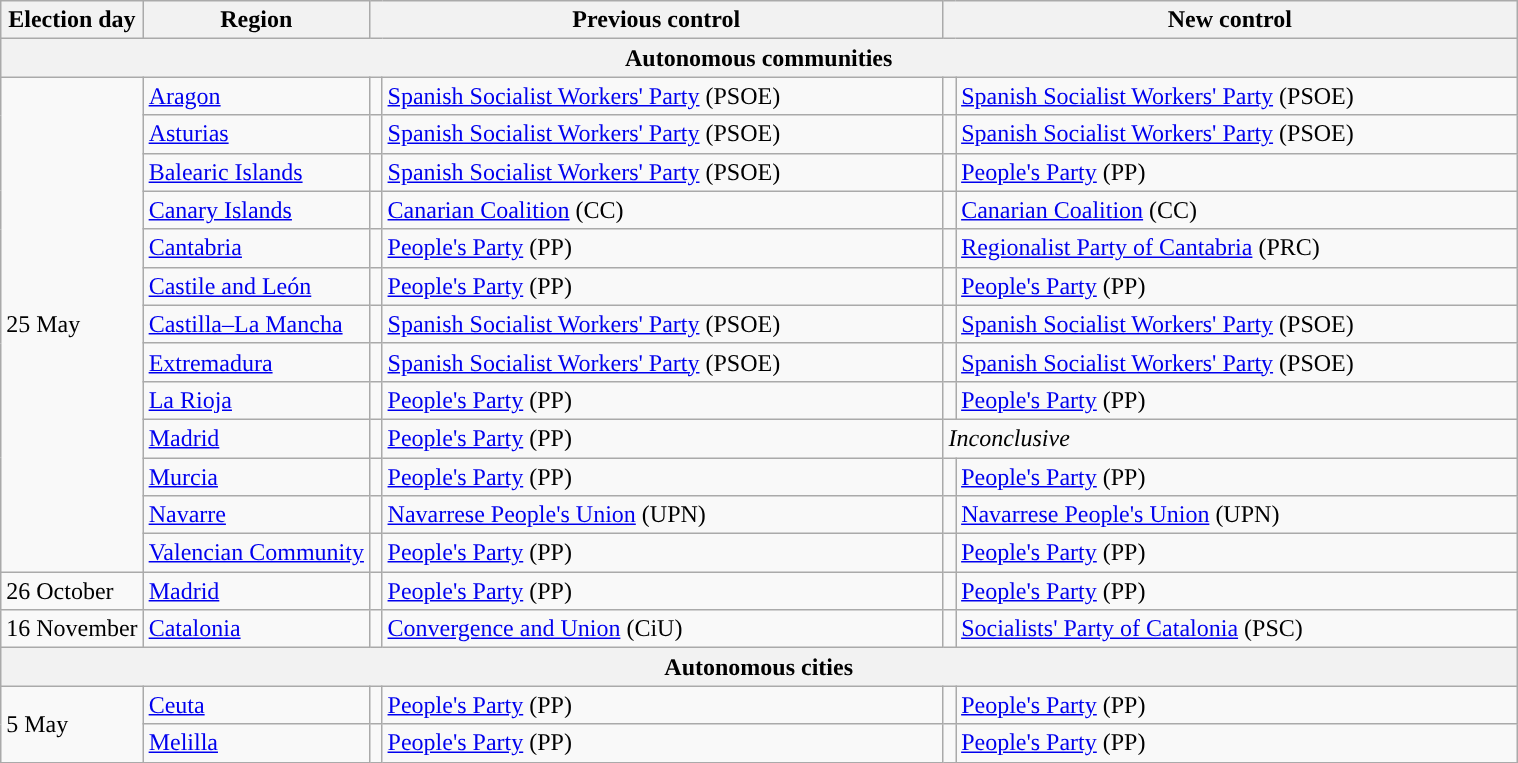<table class="wikitable">
<tr>
<th>Election day</th>
<th>Region</th>
<th colspan="2" style="width:375px;">Previous control</th>
<th colspan="2" style="width:375px;">New control</th>
</tr>
<tr>
<th colspan="6">Autonomous communities</th>
</tr>
<tr>
<td rowspan="13">25 May</td>
<td><a href='#'>Aragon</a></td>
<td width="1" style="color:inherit;background:"></td>
<td><a href='#'>Spanish Socialist Workers' Party</a> (PSOE)</td>
<td width="1" style="color:inherit;background:"></td>
<td><a href='#'>Spanish Socialist Workers' Party</a> (PSOE)</td>
</tr>
<tr>
<td><a href='#'>Asturias</a></td>
<td style="color:inherit;background:"></td>
<td><a href='#'>Spanish Socialist Workers' Party</a> (PSOE)</td>
<td style="color:inherit;background:"></td>
<td><a href='#'>Spanish Socialist Workers' Party</a> (PSOE)</td>
</tr>
<tr>
<td><a href='#'>Balearic Islands</a></td>
<td style="color:inherit;background:"></td>
<td><a href='#'>Spanish Socialist Workers' Party</a> (PSOE)</td>
<td style="color:inherit;background:"></td>
<td><a href='#'>People's Party</a> (PP)</td>
</tr>
<tr>
<td><a href='#'>Canary Islands</a></td>
<td style="color:inherit;background:"></td>
<td><a href='#'>Canarian Coalition</a> (CC)</td>
<td style="color:inherit;background:"></td>
<td><a href='#'>Canarian Coalition</a> (CC)</td>
</tr>
<tr>
<td><a href='#'>Cantabria</a></td>
<td style="color:inherit;background:"></td>
<td><a href='#'>People's Party</a> (PP)</td>
<td style="color:inherit;background:"></td>
<td><a href='#'>Regionalist Party of Cantabria</a> (PRC)</td>
</tr>
<tr>
<td><a href='#'>Castile and León</a></td>
<td style="color:inherit;background:"></td>
<td><a href='#'>People's Party</a> (PP)</td>
<td style="color:inherit;background:"></td>
<td><a href='#'>People's Party</a> (PP)</td>
</tr>
<tr>
<td><a href='#'>Castilla–La Mancha</a></td>
<td style="color:inherit;background:"></td>
<td><a href='#'>Spanish Socialist Workers' Party</a> (PSOE)</td>
<td style="color:inherit;background:"></td>
<td><a href='#'>Spanish Socialist Workers' Party</a> (PSOE)</td>
</tr>
<tr>
<td><a href='#'>Extremadura</a></td>
<td style="color:inherit;background:"></td>
<td><a href='#'>Spanish Socialist Workers' Party</a> (PSOE)</td>
<td style="color:inherit;background:"></td>
<td><a href='#'>Spanish Socialist Workers' Party</a> (PSOE)</td>
</tr>
<tr>
<td><a href='#'>La Rioja</a></td>
<td style="color:inherit;background:"></td>
<td><a href='#'>People's Party</a> (PP)</td>
<td style="color:inherit;background:"></td>
<td><a href='#'>People's Party</a> (PP)</td>
</tr>
<tr>
<td><a href='#'>Madrid</a></td>
<td style="color:inherit;background:"></td>
<td><a href='#'>People's Party</a> (PP)</td>
<td colspan="2"><em>Inconclusive</em></td>
</tr>
<tr>
<td><a href='#'>Murcia</a></td>
<td style="color:inherit;background:"></td>
<td><a href='#'>People's Party</a> (PP)</td>
<td style="color:inherit;background:"></td>
<td><a href='#'>People's Party</a> (PP)</td>
</tr>
<tr>
<td><a href='#'>Navarre</a></td>
<td style="color:inherit;background:"></td>
<td><a href='#'>Navarrese People's Union</a> (UPN)</td>
<td style="color:inherit;background:"></td>
<td><a href='#'>Navarrese People's Union</a> (UPN)</td>
</tr>
<tr>
<td><a href='#'>Valencian Community</a></td>
<td style="color:inherit;background:"></td>
<td><a href='#'>People's Party</a> (PP)</td>
<td style="color:inherit;background:"></td>
<td><a href='#'>People's Party</a> (PP)</td>
</tr>
<tr>
<td>26 October</td>
<td><a href='#'>Madrid</a></td>
<td style="color:inherit;background:"></td>
<td><a href='#'>People's Party</a> (PP)</td>
<td style="color:inherit;background:"></td>
<td><a href='#'>People's Party</a> (PP)</td>
</tr>
<tr>
<td>16 November</td>
<td><a href='#'>Catalonia</a></td>
<td style="color:inherit;background:"></td>
<td><a href='#'>Convergence and Union</a> (CiU)</td>
<td style="color:inherit;background:"></td>
<td><a href='#'>Socialists' Party of Catalonia</a> (PSC)</td>
</tr>
<tr>
<th colspan="6">Autonomous cities</th>
</tr>
<tr>
<td rowspan="2">5 May</td>
<td><a href='#'>Ceuta</a></td>
<td style="color:inherit;background:"></td>
<td><a href='#'>People's Party</a> (PP)</td>
<td style="color:inherit;background:"></td>
<td><a href='#'>People's Party</a> (PP)</td>
</tr>
<tr>
<td><a href='#'>Melilla</a></td>
<td style="color:inherit;background:"></td>
<td><a href='#'>People's Party</a> (PP)</td>
<td style="color:inherit;background:"></td>
<td><a href='#'>People's Party</a> (PP)</td>
</tr>
</table>
